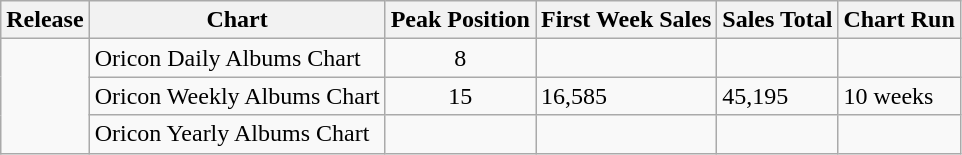<table class="wikitable">
<tr>
<th>Release</th>
<th>Chart</th>
<th>Peak Position</th>
<th>First Week Sales</th>
<th>Sales Total</th>
<th>Chart Run</th>
</tr>
<tr>
<td rowspan="3"></td>
<td>Oricon Daily Albums Chart</td>
<td align="center">8</td>
<td></td>
<td></td>
<td></td>
</tr>
<tr>
<td>Oricon Weekly Albums Chart</td>
<td align="center">15</td>
<td>16,585</td>
<td>45,195</td>
<td>10 weeks</td>
</tr>
<tr>
<td>Oricon Yearly Albums Chart</td>
<td align="center"></td>
<td></td>
<td></td>
<td></td>
</tr>
</table>
